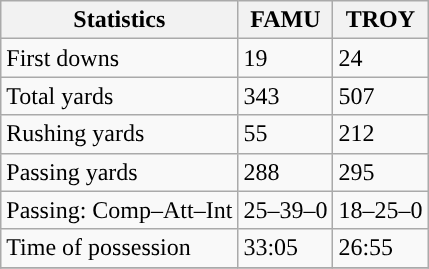<table class="wikitable" style="float: left;">
<tr>
<th>Statistics</th>
<th>FAMU</th>
<th>TROY</th>
</tr>
<tr>
<td>First downs</td>
<td>19</td>
<td>24</td>
</tr>
<tr>
<td>Total yards</td>
<td>343</td>
<td>507</td>
</tr>
<tr>
<td>Rushing yards</td>
<td>55</td>
<td>212</td>
</tr>
<tr>
<td>Passing yards</td>
<td>288</td>
<td>295</td>
</tr>
<tr>
<td>Passing: Comp–Att–Int</td>
<td>25–39–0</td>
<td>18–25–0</td>
</tr>
<tr>
<td>Time of possession</td>
<td>33:05</td>
<td>26:55</td>
</tr>
<tr>
</tr>
</table>
